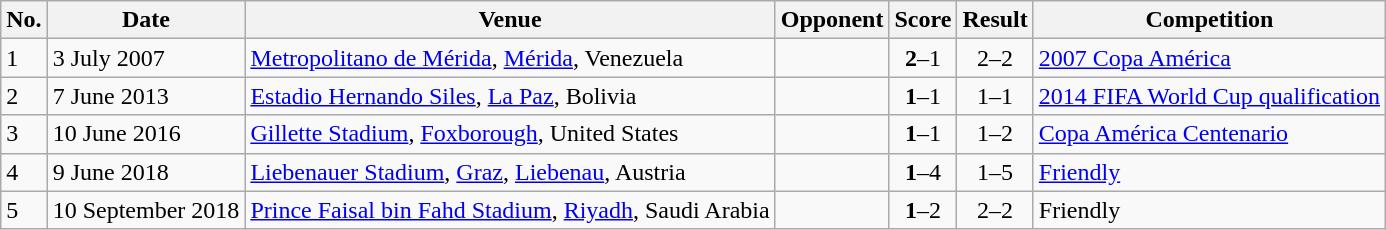<table class="wikitable sortable">
<tr>
<th scope="col">No.</th>
<th scope="col">Date</th>
<th scope="col">Venue</th>
<th scope="col">Opponent</th>
<th scope="col">Score</th>
<th scope="col">Result</th>
<th scope="col">Competition</th>
</tr>
<tr>
<td>1</td>
<td>3 July 2007</td>
<td><a href='#'>Metropolitano de Mérida</a>, <a href='#'>Mérida</a>, Venezuela</td>
<td></td>
<td align=center><strong>2</strong>–1</td>
<td align=center>2–2</td>
<td><a href='#'>2007 Copa América</a></td>
</tr>
<tr>
<td>2</td>
<td>7 June 2013</td>
<td><a href='#'>Estadio Hernando Siles</a>, <a href='#'>La Paz</a>, Bolivia</td>
<td></td>
<td align=center><strong>1</strong>–1</td>
<td align=center>1–1</td>
<td><a href='#'>2014 FIFA World Cup qualification</a></td>
</tr>
<tr>
<td>3</td>
<td>10 June 2016</td>
<td><a href='#'>Gillette Stadium</a>, <a href='#'>Foxborough</a>, United States</td>
<td></td>
<td align=center><strong>1</strong>–1</td>
<td align=center>1–2</td>
<td><a href='#'>Copa América Centenario</a></td>
</tr>
<tr>
<td>4</td>
<td>9 June 2018</td>
<td><a href='#'>Liebenauer Stadium</a>, <a href='#'>Graz</a>, <a href='#'>Liebenau</a>, Austria</td>
<td></td>
<td align=center><strong>1</strong>–4</td>
<td align=center>1–5</td>
<td><a href='#'>Friendly</a></td>
</tr>
<tr>
<td>5</td>
<td>10 September 2018</td>
<td><a href='#'>Prince Faisal bin Fahd Stadium</a>, <a href='#'>Riyadh</a>, Saudi Arabia</td>
<td></td>
<td align=center><strong>1</strong>–2</td>
<td align=center>2–2</td>
<td>Friendly</td>
</tr>
</table>
